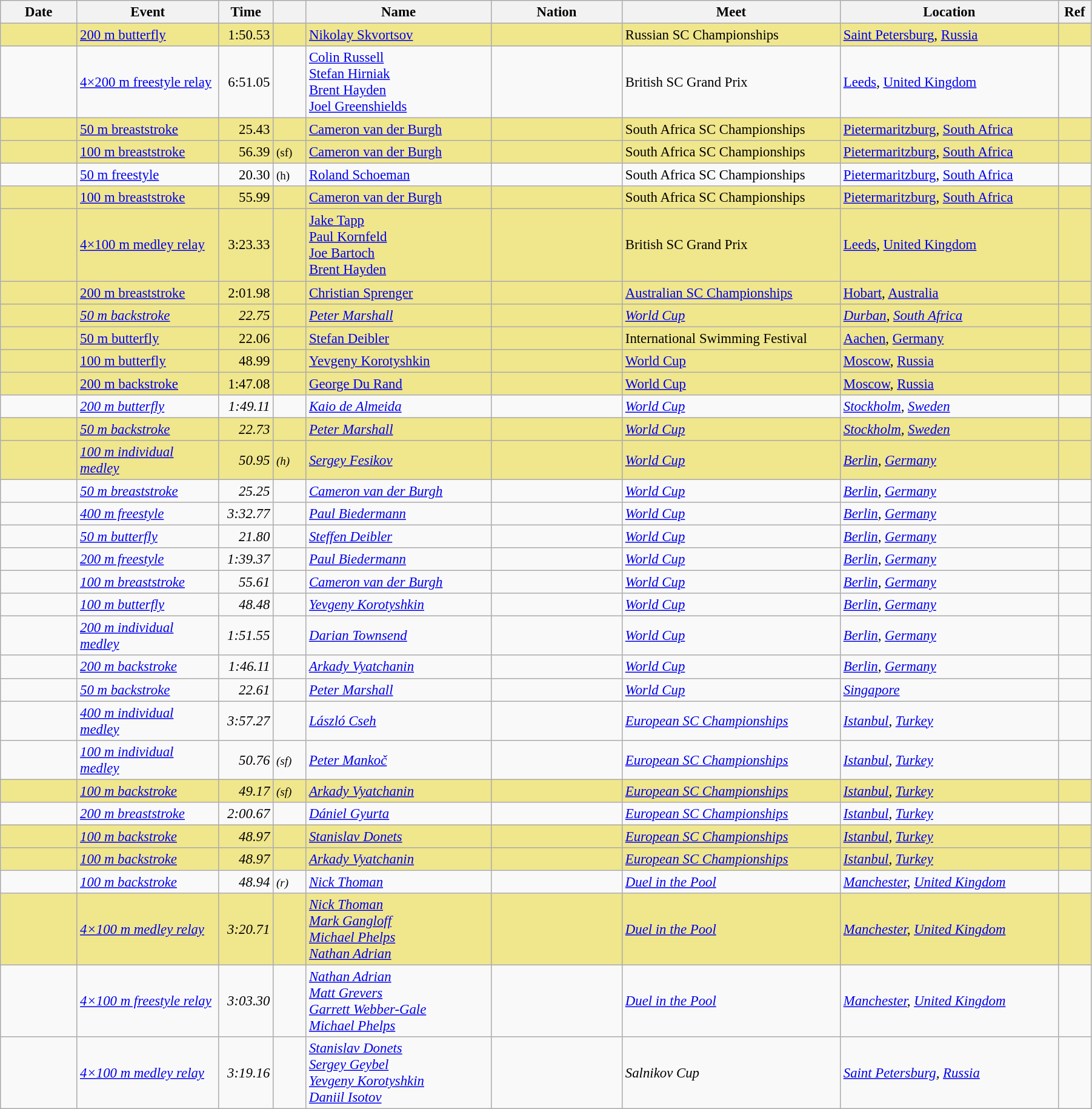<table class="wikitable sortable" style="font-size: 95%;" width="95%">
<tr>
<th width="7%">Date</th>
<th width="13%">Event</th>
<th width="5%" class="unsortable">Time</th>
<th width="3%" class="unsortable"></th>
<th width="17%">Name</th>
<th width="12%">Nation</th>
<th width="20%">Meet</th>
<th width="20%">Location</th>
<th width="3%"  class="unsortable">Ref</th>
</tr>
<tr bgcolor="khaki">
<td></td>
<td><a href='#'>200 m butterfly</a></td>
<td align="right">1:50.53</td>
<td></td>
<td><a href='#'>Nikolay Skvortsov</a></td>
<td></td>
<td>Russian SC Championships</td>
<td> <a href='#'>Saint Petersburg</a>, <a href='#'>Russia</a></td>
<td align="center"></td>
</tr>
<tr>
<td></td>
<td><a href='#'>4×200 m freestyle relay</a></td>
<td align="right">6:51.05</td>
<td></td>
<td><a href='#'>Colin Russell</a><br><a href='#'>Stefan Hirniak</a><br><a href='#'>Brent Hayden</a><br><a href='#'>Joel Greenshields</a></td>
<td></td>
<td>British SC Grand Prix</td>
<td> <a href='#'>Leeds</a>, <a href='#'>United Kingdom</a></td>
<td align="center"></td>
</tr>
<tr bgcolor="khaki">
<td></td>
<td><a href='#'>50 m breaststroke</a></td>
<td align="right">25.43</td>
<td></td>
<td><a href='#'>Cameron van der Burgh</a></td>
<td></td>
<td>South Africa SC Championships</td>
<td> <a href='#'>Pietermaritzburg</a>, <a href='#'>South Africa</a></td>
<td align="center"></td>
</tr>
<tr bgcolor="khaki">
<td></td>
<td><a href='#'>100 m breaststroke</a></td>
<td align="right">56.39</td>
<td><small>(sf)</small></td>
<td><a href='#'>Cameron van der Burgh</a></td>
<td></td>
<td>South Africa SC Championships</td>
<td> <a href='#'>Pietermaritzburg</a>, <a href='#'>South Africa</a></td>
<td align="center"></td>
</tr>
<tr>
<td></td>
<td><a href='#'>50 m freestyle</a></td>
<td align="right">20.30</td>
<td><small>(h)</small></td>
<td><a href='#'>Roland Schoeman</a></td>
<td></td>
<td>South Africa SC Championships</td>
<td> <a href='#'>Pietermaritzburg</a>, <a href='#'>South Africa</a></td>
<td align="center"></td>
</tr>
<tr bgcolor="khaki">
<td></td>
<td><a href='#'>100 m breaststroke</a></td>
<td align="right">55.99</td>
<td></td>
<td><a href='#'>Cameron van der Burgh</a></td>
<td></td>
<td>South Africa SC Championships</td>
<td> <a href='#'>Pietermaritzburg</a>, <a href='#'>South Africa</a></td>
<td align="center"></td>
</tr>
<tr bgcolor="khaki">
<td></td>
<td><a href='#'>4×100 m medley relay</a></td>
<td align="right">3:23.33</td>
<td></td>
<td><a href='#'>Jake Tapp</a><br><a href='#'>Paul Kornfeld</a><br><a href='#'>Joe Bartoch</a><br><a href='#'>Brent Hayden</a></td>
<td></td>
<td>British SC Grand Prix</td>
<td> <a href='#'>Leeds</a>, <a href='#'>United Kingdom</a></td>
<td align="center"></td>
</tr>
<tr bgcolor="khaki">
<td></td>
<td><a href='#'>200 m breaststroke</a></td>
<td align="right">2:01.98</td>
<td></td>
<td><a href='#'>Christian Sprenger</a></td>
<td></td>
<td><a href='#'>Australian SC Championships</a></td>
<td> <a href='#'>Hobart</a>, <a href='#'>Australia</a></td>
<td align="center"></td>
</tr>
<tr style="font-style:italic" bgcolor="khaki">
<td></td>
<td><a href='#'>50 m backstroke</a></td>
<td align="right">22.75</td>
<td></td>
<td><a href='#'>Peter Marshall</a></td>
<td></td>
<td><a href='#'>World Cup</a></td>
<td> <a href='#'>Durban</a>, <a href='#'>South Africa</a></td>
<td align="center"></td>
</tr>
<tr bgcolor="khaki">
<td></td>
<td><a href='#'>50 m butterfly</a></td>
<td align="right">22.06</td>
<td></td>
<td><a href='#'>Stefan Deibler</a></td>
<td></td>
<td>International Swimming Festival</td>
<td> <a href='#'>Aachen</a>, <a href='#'>Germany</a></td>
<td align="center"></td>
</tr>
<tr bgcolor="khaki">
<td></td>
<td><a href='#'>100 m butterfly</a></td>
<td align="right">48.99</td>
<td></td>
<td><a href='#'>Yevgeny Korotyshkin</a></td>
<td></td>
<td><a href='#'>World Cup</a></td>
<td> <a href='#'>Moscow</a>, <a href='#'>Russia</a></td>
<td align="center"></td>
</tr>
<tr bgcolor="khaki">
<td></td>
<td><a href='#'>200 m backstroke</a></td>
<td align="right">1:47.08</td>
<td></td>
<td><a href='#'>George Du Rand</a></td>
<td></td>
<td><a href='#'>World Cup</a></td>
<td> <a href='#'>Moscow</a>, <a href='#'>Russia</a></td>
<td align="center"></td>
</tr>
<tr style="font-style:italic">
<td></td>
<td><a href='#'>200 m butterfly</a></td>
<td align="right">1:49.11</td>
<td></td>
<td><a href='#'>Kaio de Almeida</a></td>
<td></td>
<td><a href='#'>World Cup</a></td>
<td> <a href='#'>Stockholm</a>, <a href='#'>Sweden</a></td>
<td align="center"></td>
</tr>
<tr style="font-style:italic" bgcolor="khaki">
<td></td>
<td><a href='#'>50 m backstroke</a></td>
<td align="right">22.73</td>
<td></td>
<td><a href='#'>Peter Marshall</a></td>
<td></td>
<td><a href='#'>World Cup</a></td>
<td> <a href='#'>Stockholm</a>, <a href='#'>Sweden</a></td>
<td align="center"></td>
</tr>
<tr style="font-style:italic" bgcolor="khaki">
<td></td>
<td><a href='#'>100 m individual medley</a></td>
<td align="right">50.95</td>
<td><small>(h)</small></td>
<td><a href='#'>Sergey Fesikov</a></td>
<td></td>
<td><a href='#'>World Cup</a></td>
<td> <a href='#'>Berlin</a>, <a href='#'>Germany</a></td>
<td align="center"></td>
</tr>
<tr style="font-style:italic">
<td></td>
<td><a href='#'>50 m breaststroke</a></td>
<td align="right">25.25</td>
<td></td>
<td><a href='#'>Cameron van der Burgh</a></td>
<td></td>
<td><a href='#'>World Cup</a></td>
<td> <a href='#'>Berlin</a>, <a href='#'>Germany</a></td>
<td align="center"></td>
</tr>
<tr style="font-style:italic">
<td></td>
<td><a href='#'>400 m freestyle</a></td>
<td align="right">3:32.77</td>
<td></td>
<td><a href='#'>Paul Biedermann</a></td>
<td></td>
<td><a href='#'>World Cup</a></td>
<td> <a href='#'>Berlin</a>, <a href='#'>Germany</a></td>
</tr>
<tr style="font-style:italic">
<td></td>
<td><a href='#'>50 m butterfly</a></td>
<td align="right">21.80</td>
<td></td>
<td><a href='#'>Steffen Deibler</a></td>
<td></td>
<td><a href='#'>World Cup</a></td>
<td> <a href='#'>Berlin</a>, <a href='#'>Germany</a></td>
<td align="center"></td>
</tr>
<tr style="font-style:italic">
<td></td>
<td><a href='#'>200 m freestyle</a></td>
<td align="right">1:39.37</td>
<td></td>
<td><a href='#'>Paul Biedermann</a></td>
<td></td>
<td><a href='#'>World Cup</a></td>
<td> <a href='#'>Berlin</a>, <a href='#'>Germany</a></td>
<td align="center"></td>
</tr>
<tr style="font-style:italic">
<td></td>
<td><a href='#'>100 m breaststroke</a></td>
<td align="right">55.61</td>
<td></td>
<td><a href='#'>Cameron van der Burgh</a></td>
<td></td>
<td><a href='#'>World Cup</a></td>
<td> <a href='#'>Berlin</a>, <a href='#'>Germany</a></td>
<td align="center"></td>
</tr>
<tr style="font-style:italic">
<td></td>
<td><a href='#'>100 m butterfly</a></td>
<td align="right">48.48</td>
<td></td>
<td><a href='#'>Yevgeny Korotyshkin</a></td>
<td></td>
<td><a href='#'>World Cup</a></td>
<td> <a href='#'>Berlin</a>, <a href='#'>Germany</a></td>
<td align="center"></td>
</tr>
<tr style="font-style:italic">
<td></td>
<td><a href='#'>200 m individual medley</a></td>
<td align="right">1:51.55</td>
<td></td>
<td><a href='#'>Darian Townsend</a></td>
<td></td>
<td><a href='#'>World Cup</a></td>
<td> <a href='#'>Berlin</a>, <a href='#'>Germany</a></td>
<td align="center"></td>
</tr>
<tr style="font-style:italic">
<td></td>
<td><a href='#'>200 m backstroke</a></td>
<td align="right">1:46.11</td>
<td></td>
<td><a href='#'>Arkady Vyatchanin</a></td>
<td></td>
<td><a href='#'>World Cup</a></td>
<td> <a href='#'>Berlin</a>, <a href='#'>Germany</a></td>
<td align="center"></td>
</tr>
<tr style="font-style:italic">
<td></td>
<td><a href='#'>50 m backstroke</a></td>
<td align="right">22.61</td>
<td></td>
<td><a href='#'>Peter Marshall</a></td>
<td></td>
<td><a href='#'>World Cup</a></td>
<td> <a href='#'>Singapore</a></td>
<td align="center"></td>
</tr>
<tr style="font-style:italic">
<td></td>
<td><a href='#'>400 m individual medley</a></td>
<td align="right">3:57.27</td>
<td></td>
<td><a href='#'>László Cseh</a></td>
<td></td>
<td><a href='#'>European SC Championships</a></td>
<td> <a href='#'>Istanbul</a>, <a href='#'>Turkey</a></td>
<td align="center"></td>
</tr>
<tr style="font-style:italic">
<td></td>
<td><a href='#'>100 m individual medley</a></td>
<td align="right">50.76</td>
<td><small>(sf)</small></td>
<td><a href='#'>Peter Mankoč</a></td>
<td></td>
<td><a href='#'>European SC Championships</a></td>
<td> <a href='#'>Istanbul</a>, <a href='#'>Turkey</a></td>
<td align="center"></td>
</tr>
<tr style="font-style:italic" bgcolor="khaki">
<td></td>
<td><a href='#'>100 m backstroke</a></td>
<td align="right">49.17</td>
<td><small>(sf)</small></td>
<td><a href='#'>Arkady Vyatchanin</a></td>
<td></td>
<td><a href='#'>European SC Championships</a></td>
<td> <a href='#'>Istanbul</a>, <a href='#'>Turkey</a></td>
<td align="center"></td>
</tr>
<tr style="font-style:italic">
<td></td>
<td><a href='#'>200 m breaststroke</a></td>
<td align="right">2:00.67</td>
<td></td>
<td><a href='#'>Dániel Gyurta</a></td>
<td></td>
<td><a href='#'>European SC Championships</a></td>
<td> <a href='#'>Istanbul</a>, <a href='#'>Turkey</a></td>
<td align="center"></td>
</tr>
<tr style="font-style:italic" bgcolor="khaki">
<td></td>
<td><a href='#'>100 m backstroke</a></td>
<td align="right">48.97</td>
<td><small></small></td>
<td><a href='#'>Stanislav Donets</a></td>
<td></td>
<td><a href='#'>European SC Championships</a></td>
<td> <a href='#'>Istanbul</a>, <a href='#'>Turkey</a></td>
<td align="center"></td>
</tr>
<tr style="font-style:italic" bgcolor="khaki">
<td></td>
<td><a href='#'>100 m backstroke</a></td>
<td align="right">48.97</td>
<td><small></small></td>
<td><a href='#'>Arkady Vyatchanin</a></td>
<td></td>
<td><a href='#'>European SC Championships</a></td>
<td> <a href='#'>Istanbul</a>, <a href='#'>Turkey</a></td>
<td align="center"></td>
</tr>
<tr style="font-style:italic">
<td></td>
<td><a href='#'>100 m backstroke</a></td>
<td align="right">48.94</td>
<td><small>(r)</small></td>
<td><a href='#'>Nick Thoman</a></td>
<td></td>
<td><a href='#'>Duel in the Pool</a></td>
<td> <a href='#'>Manchester</a>, <a href='#'>United Kingdom</a></td>
<td align="center"></td>
</tr>
<tr style="font-style:italic" bgcolor="khaki">
<td></td>
<td><a href='#'>4×100 m medley relay</a></td>
<td align="right">3:20.71</td>
<td></td>
<td><a href='#'>Nick Thoman</a><br><a href='#'>Mark Gangloff</a><br><a href='#'>Michael Phelps</a><br><a href='#'>Nathan Adrian</a></td>
<td></td>
<td><a href='#'>Duel in the Pool</a></td>
<td> <a href='#'>Manchester</a>, <a href='#'>United Kingdom</a></td>
<td align="center"></td>
</tr>
<tr style="font-style:italic">
<td></td>
<td><a href='#'>4×100 m freestyle relay</a></td>
<td align="right">3:03.30</td>
<td></td>
<td><a href='#'>Nathan Adrian</a><br><a href='#'>Matt Grevers</a><br><a href='#'>Garrett Webber-Gale</a><br><a href='#'>Michael Phelps</a></td>
<td></td>
<td><a href='#'>Duel in the Pool</a></td>
<td> <a href='#'>Manchester</a>, <a href='#'>United Kingdom</a></td>
<td align="center"></td>
</tr>
<tr style="font-style:italic">
<td></td>
<td><a href='#'>4×100 m medley relay</a></td>
<td align="right">3:19.16</td>
<td></td>
<td><a href='#'>Stanislav Donets</a><br><a href='#'>Sergey Geybel</a><br><a href='#'>Yevgeny Korotyshkin</a><br><a href='#'>Daniil Isotov</a></td>
<td></td>
<td>Salnikov Cup</td>
<td> <a href='#'>Saint Petersburg</a>, <a href='#'>Russia</a></td>
<td align="center"></td>
</tr>
</table>
